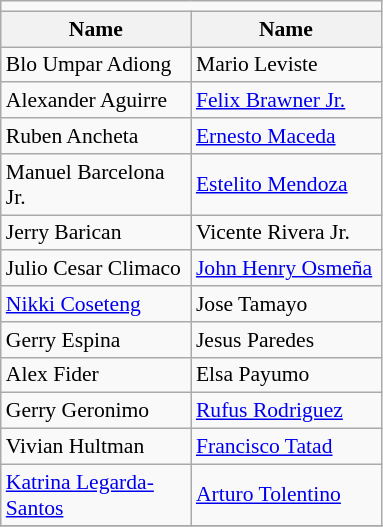<table class=wikitable style="font-size:90%">
<tr>
<td colspan=4 bgcolor=></td>
</tr>
<tr>
<th width=120px>Name</th>
<th width=120px>Name</th>
</tr>
<tr>
<td>Blo Umpar Adiong</td>
<td>Mario Leviste</td>
</tr>
<tr>
<td>Alexander Aguirre</td>
<td><a href='#'>Felix Brawner Jr.</a></td>
</tr>
<tr>
<td>Ruben Ancheta</td>
<td><a href='#'>Ernesto Maceda</a></td>
</tr>
<tr>
<td>Manuel Barcelona Jr.</td>
<td><a href='#'>Estelito Mendoza</a></td>
</tr>
<tr>
<td>Jerry Barican</td>
<td>Vicente Rivera Jr.</td>
</tr>
<tr>
<td>Julio Cesar Climaco</td>
<td><a href='#'>John Henry Osmeña</a></td>
</tr>
<tr>
<td><a href='#'>Nikki Coseteng</a></td>
<td>Jose Tamayo</td>
</tr>
<tr>
<td>Gerry Espina</td>
<td>Jesus Paredes</td>
</tr>
<tr>
<td>Alex Fider</td>
<td>Elsa Payumo</td>
</tr>
<tr>
<td>Gerry Geronimo</td>
<td><a href='#'>Rufus Rodriguez</a></td>
</tr>
<tr>
<td>Vivian Hultman</td>
<td><a href='#'>Francisco Tatad</a></td>
</tr>
<tr>
<td><a href='#'>Katrina Legarda-Santos</a></td>
<td><a href='#'>Arturo Tolentino</a></td>
</tr>
<tr>
</tr>
</table>
